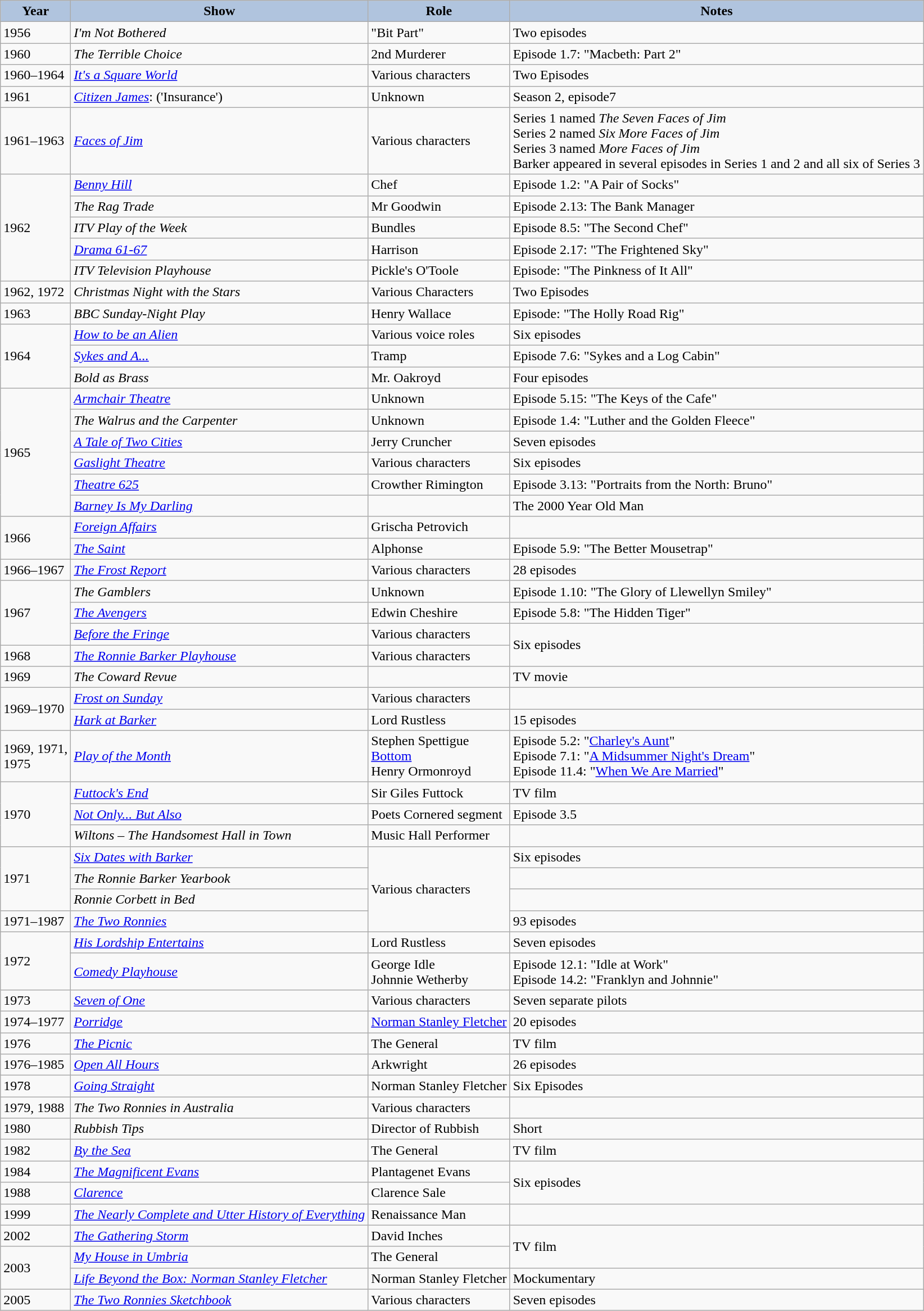<table class="wikitable">
<tr style="text-align:center;">
<th style="background:#B0C4DE;">Year</th>
<th style="background:#B0C4DE;">Show</th>
<th style="background:#B0C4DE;">Role</th>
<th style="background:#B0C4DE;">Notes</th>
</tr>
<tr>
<td>1956</td>
<td><em>I'm Not Bothered</em></td>
<td>"Bit Part"</td>
<td>Two episodes</td>
</tr>
<tr>
<td>1960</td>
<td><em>The Terrible Choice</em></td>
<td>2nd Murderer</td>
<td>Episode 1.7: "Macbeth: Part 2"</td>
</tr>
<tr>
<td>1960–1964</td>
<td><em><a href='#'>It's a Square World</a></em></td>
<td>Various characters</td>
<td>Two Episodes</td>
</tr>
<tr>
<td>1961</td>
<td><em><a href='#'>Citizen James</a></em>: ('Insurance')</td>
<td>Unknown</td>
<td>Season 2, episode7</td>
</tr>
<tr>
<td>1961–1963</td>
<td><em><a href='#'>Faces of Jim</a></em></td>
<td>Various characters</td>
<td>Series 1 named <em>The Seven Faces of Jim</em><br>Series 2 named <em>Six More Faces of Jim</em><br>Series 3 named <em>More Faces of Jim</em><br>Barker appeared in several episodes in Series 1 and 2 and all six of Series 3</td>
</tr>
<tr>
<td rowspan="5">1962</td>
<td><em><a href='#'>Benny Hill</a></em></td>
<td>Chef</td>
<td>Episode 1.2: "A Pair of Socks"</td>
</tr>
<tr>
<td><em>The Rag Trade</em></td>
<td>Mr Goodwin</td>
<td>Episode 2.13: The Bank Manager</td>
</tr>
<tr>
<td><em>ITV Play of the Week</em></td>
<td>Bundles</td>
<td>Episode 8.5: "The Second Chef"</td>
</tr>
<tr>
<td><em><a href='#'>Drama 61-67</a></em></td>
<td>Harrison</td>
<td>Episode 2.17: "The Frightened Sky"</td>
</tr>
<tr>
<td><em>ITV Television Playhouse</em></td>
<td>Pickle's O'Toole</td>
<td>Episode: "The Pinkness of It All"</td>
</tr>
<tr>
<td>1962, 1972</td>
<td><em>Christmas Night with the Stars</em></td>
<td>Various Characters</td>
<td>Two Episodes</td>
</tr>
<tr>
<td>1963</td>
<td><em>BBC Sunday-Night Play</em></td>
<td>Henry Wallace</td>
<td>Episode: "The Holly Road Rig"</td>
</tr>
<tr>
<td rowspan="3">1964</td>
<td><em><a href='#'>How to be an Alien</a></em></td>
<td>Various voice roles</td>
<td>Six episodes</td>
</tr>
<tr>
<td><em><a href='#'>Sykes and A...</a></em></td>
<td>Tramp</td>
<td>Episode 7.6: "Sykes and a Log Cabin"</td>
</tr>
<tr>
<td><em>Bold as Brass</em></td>
<td>Mr. Oakroyd</td>
<td>Four episodes</td>
</tr>
<tr>
<td rowspan="6">1965</td>
<td><em><a href='#'>Armchair Theatre</a></em></td>
<td>Unknown</td>
<td>Episode 5.15: "The Keys of the Cafe"</td>
</tr>
<tr>
<td><em>The Walrus and the Carpenter</em></td>
<td>Unknown</td>
<td>Episode 1.4: "Luther and the Golden Fleece"</td>
</tr>
<tr>
<td><em><a href='#'>A Tale of Two Cities</a></em></td>
<td>Jerry Cruncher</td>
<td>Seven episodes</td>
</tr>
<tr>
<td><em><a href='#'>Gaslight Theatre</a></em></td>
<td>Various characters</td>
<td>Six episodes</td>
</tr>
<tr>
<td><em><a href='#'>Theatre 625</a></em></td>
<td>Crowther Rimington</td>
<td>Episode 3.13: "Portraits from the North: Bruno"</td>
</tr>
<tr>
<td><em><a href='#'>Barney Is My Darling</a></em></td>
<td></td>
<td>The 2000 Year Old Man</td>
</tr>
<tr>
<td rowspan="2">1966</td>
<td><em><a href='#'>Foreign Affairs</a></em></td>
<td>Grischa Petrovich</td>
<td></td>
</tr>
<tr>
<td><em><a href='#'>The Saint</a></em></td>
<td>Alphonse</td>
<td>Episode 5.9: "The Better Mousetrap"</td>
</tr>
<tr>
<td>1966–1967</td>
<td><em><a href='#'>The Frost Report</a></em></td>
<td>Various characters</td>
<td>28 episodes</td>
</tr>
<tr>
<td rowspan="3">1967</td>
<td><em>The Gamblers</em></td>
<td>Unknown</td>
<td>Episode 1.10: "The Glory of Llewellyn Smiley"</td>
</tr>
<tr>
<td><em><a href='#'>The Avengers</a></em></td>
<td>Edwin Cheshire</td>
<td>Episode 5.8: "The Hidden Tiger"</td>
</tr>
<tr>
<td><em><a href='#'>Before the Fringe</a></em></td>
<td>Various characters</td>
<td rowspan="2">Six episodes</td>
</tr>
<tr>
<td>1968</td>
<td><em><a href='#'>The Ronnie Barker Playhouse</a></em></td>
<td>Various characters</td>
</tr>
<tr>
<td>1969</td>
<td><em>The Coward Revue</em></td>
<td></td>
<td>TV movie</td>
</tr>
<tr>
<td rowspan="2">1969–1970</td>
<td><em><a href='#'>Frost on Sunday</a></em></td>
<td>Various characters</td>
<td></td>
</tr>
<tr>
<td><em><a href='#'>Hark at Barker</a></em></td>
<td>Lord Rustless</td>
<td>15 episodes</td>
</tr>
<tr>
<td>1969, 1971,<br>1975</td>
<td><em><a href='#'>Play of the Month</a></em></td>
<td>Stephen Spettigue<br><a href='#'>Bottom</a><br>Henry Ormonroyd</td>
<td>Episode 5.2: "<a href='#'>Charley's Aunt</a>"<br>Episode 7.1: "<a href='#'>A Midsummer Night's Dream</a>"<br>Episode 11.4: "<a href='#'>When We Are Married</a>"</td>
</tr>
<tr>
<td rowspan="3">1970</td>
<td><em><a href='#'>Futtock's End</a></em></td>
<td>Sir Giles Futtock</td>
<td>TV film</td>
</tr>
<tr>
<td><em><a href='#'>Not Only... But Also</a></em></td>
<td>Poets Cornered segment</td>
<td>Episode 3.5</td>
</tr>
<tr>
<td><em>Wiltons – The Handsomest Hall in Town</em></td>
<td>Music Hall Performer</td>
<td></td>
</tr>
<tr>
<td rowspan="3">1971</td>
<td><em><a href='#'>Six Dates with Barker</a></em></td>
<td rowspan="4">Various characters</td>
<td>Six episodes</td>
</tr>
<tr>
<td><em>The Ronnie Barker Yearbook</em></td>
<td></td>
</tr>
<tr>
<td><em>Ronnie Corbett in Bed</em></td>
<td></td>
</tr>
<tr>
<td>1971–1987</td>
<td><em><a href='#'>The Two Ronnies</a></em></td>
<td>93 episodes</td>
</tr>
<tr>
<td rowspan="2">1972</td>
<td><em><a href='#'>His Lordship Entertains</a></em></td>
<td>Lord Rustless</td>
<td>Seven episodes</td>
</tr>
<tr>
<td><em><a href='#'>Comedy Playhouse</a></em></td>
<td>George Idle<br>Johnnie Wetherby</td>
<td>Episode 12.1: "Idle at Work"<br>Episode 14.2: "Franklyn and Johnnie"</td>
</tr>
<tr>
<td>1973</td>
<td><em><a href='#'>Seven of One</a></em></td>
<td>Various characters</td>
<td>Seven separate pilots</td>
</tr>
<tr>
<td>1974–1977</td>
<td><em><a href='#'>Porridge</a></em></td>
<td><a href='#'>Norman Stanley Fletcher</a></td>
<td>20 episodes</td>
</tr>
<tr>
<td>1976</td>
<td><em><a href='#'>The Picnic</a></em></td>
<td>The General</td>
<td>TV film</td>
</tr>
<tr>
<td>1976–1985</td>
<td><em><a href='#'>Open All Hours</a></em></td>
<td>Arkwright</td>
<td>26 episodes</td>
</tr>
<tr>
<td>1978</td>
<td><em><a href='#'>Going Straight</a></em></td>
<td>Norman Stanley Fletcher</td>
<td>Six Episodes</td>
</tr>
<tr>
<td>1979, 1988</td>
<td><em>The Two Ronnies in Australia</em></td>
<td>Various characters</td>
<td></td>
</tr>
<tr>
<td>1980</td>
<td><em>Rubbish Tips</em></td>
<td>Director of Rubbish</td>
<td>Short</td>
</tr>
<tr>
<td>1982</td>
<td><em><a href='#'>By the Sea</a></em></td>
<td>The General</td>
<td>TV film</td>
</tr>
<tr>
<td>1984</td>
<td><em><a href='#'>The Magnificent Evans</a></em></td>
<td>Plantagenet Evans</td>
<td rowspan="2">Six episodes</td>
</tr>
<tr>
<td>1988</td>
<td><em><a href='#'>Clarence</a></em></td>
<td>Clarence Sale</td>
</tr>
<tr>
<td>1999</td>
<td><em><a href='#'>The Nearly Complete and Utter History of Everything</a></em></td>
<td>Renaissance Man</td>
<td></td>
</tr>
<tr>
<td>2002</td>
<td><em><a href='#'>The Gathering Storm</a></em></td>
<td>David Inches</td>
<td rowspan="2">TV film</td>
</tr>
<tr>
<td rowspan="2">2003</td>
<td><em><a href='#'>My House in Umbria</a></em></td>
<td>The General</td>
</tr>
<tr>
<td><em><a href='#'>Life Beyond the Box: Norman Stanley Fletcher</a></em></td>
<td>Norman Stanley Fletcher</td>
<td>Mockumentary</td>
</tr>
<tr>
<td>2005</td>
<td><em><a href='#'>The Two Ronnies Sketchbook</a></em></td>
<td>Various characters</td>
<td>Seven episodes</td>
</tr>
</table>
